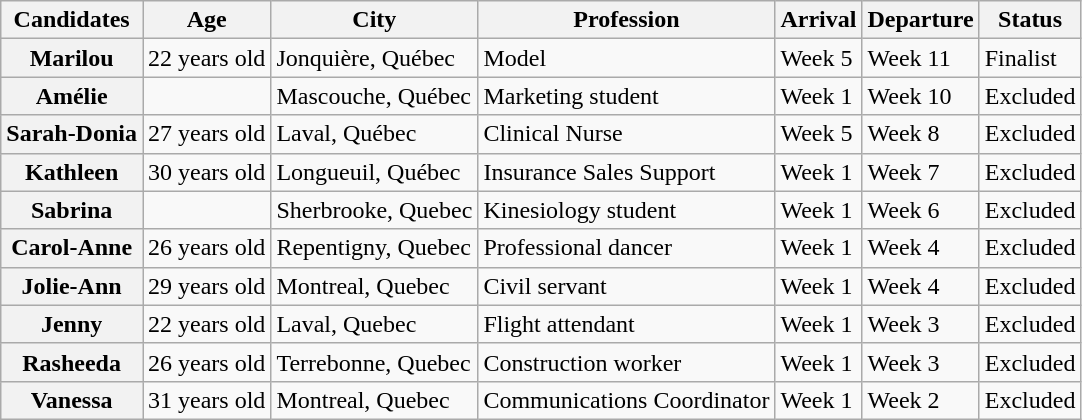<table class="wikitable">
<tr>
<th>Candidates</th>
<th>Age</th>
<th>City</th>
<th>Profession</th>
<th>Arrival</th>
<th>Departure</th>
<th>Status</th>
</tr>
<tr>
<th>Marilou</th>
<td>22 years old</td>
<td>Jonquière, Québec</td>
<td>Model</td>
<td>Week 5</td>
<td>Week 11</td>
<td>Finalist</td>
</tr>
<tr>
<th>Amélie</th>
<td></td>
<td>Mascouche, Québec</td>
<td>Marketing student</td>
<td>Week 1</td>
<td>Week 10</td>
<td>Excluded</td>
</tr>
<tr>
<th>Sarah-Donia</th>
<td>27 years old</td>
<td>Laval, Québec</td>
<td>Clinical Nurse</td>
<td>Week 5</td>
<td>Week 8</td>
<td>Excluded</td>
</tr>
<tr>
<th>Kathleen</th>
<td>30 years old</td>
<td>Longueuil, Québec</td>
<td>Insurance Sales Support</td>
<td>Week 1</td>
<td>Week 7</td>
<td>Excluded</td>
</tr>
<tr>
<th>Sabrina</th>
<td></td>
<td>Sherbrooke, Quebec</td>
<td>Kinesiology student</td>
<td>Week 1</td>
<td>Week 6</td>
<td>Excluded</td>
</tr>
<tr>
<th>Carol-Anne</th>
<td>26 years old</td>
<td>Repentigny, Quebec</td>
<td>Professional dancer</td>
<td>Week 1</td>
<td>Week 4</td>
<td>Excluded</td>
</tr>
<tr>
<th>Jolie-Ann</th>
<td>29 years old</td>
<td>Montreal, Quebec</td>
<td>Civil servant</td>
<td>Week 1</td>
<td>Week 4</td>
<td>Excluded</td>
</tr>
<tr>
<th>Jenny</th>
<td>22 years old</td>
<td>Laval, Quebec</td>
<td>Flight attendant</td>
<td>Week 1</td>
<td>Week 3</td>
<td>Excluded</td>
</tr>
<tr>
<th>Rasheeda</th>
<td>26 years old</td>
<td>Terrebonne, Quebec</td>
<td>Construction worker</td>
<td>Week 1</td>
<td>Week 3</td>
<td>Excluded</td>
</tr>
<tr>
<th>Vanessa</th>
<td>31 years old</td>
<td>Montreal, Quebec</td>
<td>Communications Coordinator</td>
<td>Week 1</td>
<td>Week 2</td>
<td>Excluded</td>
</tr>
</table>
